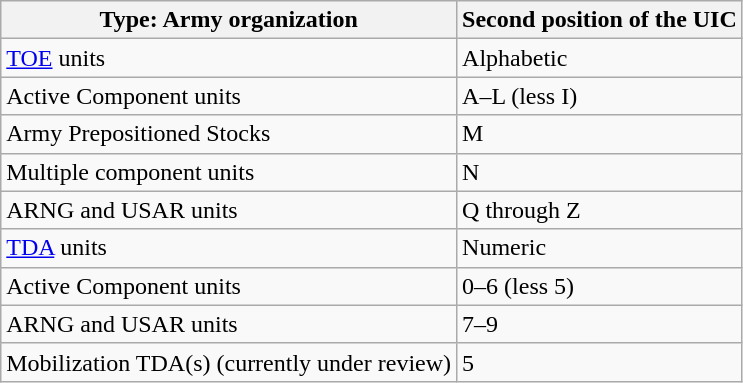<table class="wikitable">
<tr>
<th>Type: Army organization</th>
<th>Second position of the UIC</th>
</tr>
<tr>
<td><a href='#'>TOE</a> units</td>
<td>Alphabetic</td>
</tr>
<tr>
<td>Active Component units</td>
<td>A–L (less I)</td>
</tr>
<tr>
<td>Army Prepositioned Stocks</td>
<td>M</td>
</tr>
<tr>
<td>Multiple component units</td>
<td>N</td>
</tr>
<tr>
<td>ARNG and USAR units</td>
<td>Q through Z</td>
</tr>
<tr>
<td><a href='#'>TDA</a> units</td>
<td>Numeric</td>
</tr>
<tr>
<td>Active Component units</td>
<td>0–6 (less 5)</td>
</tr>
<tr>
<td>ARNG and USAR units</td>
<td>7–9</td>
</tr>
<tr>
<td>Mobilization TDA(s) (currently under review)</td>
<td>5</td>
</tr>
</table>
